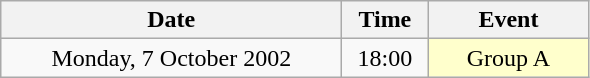<table class = "wikitable" style="text-align:center;">
<tr>
<th width=220>Date</th>
<th width=50>Time</th>
<th width=100>Event</th>
</tr>
<tr>
<td>Monday, 7 October 2002</td>
<td>18:00</td>
<td bgcolor=ffffcc>Group A</td>
</tr>
</table>
